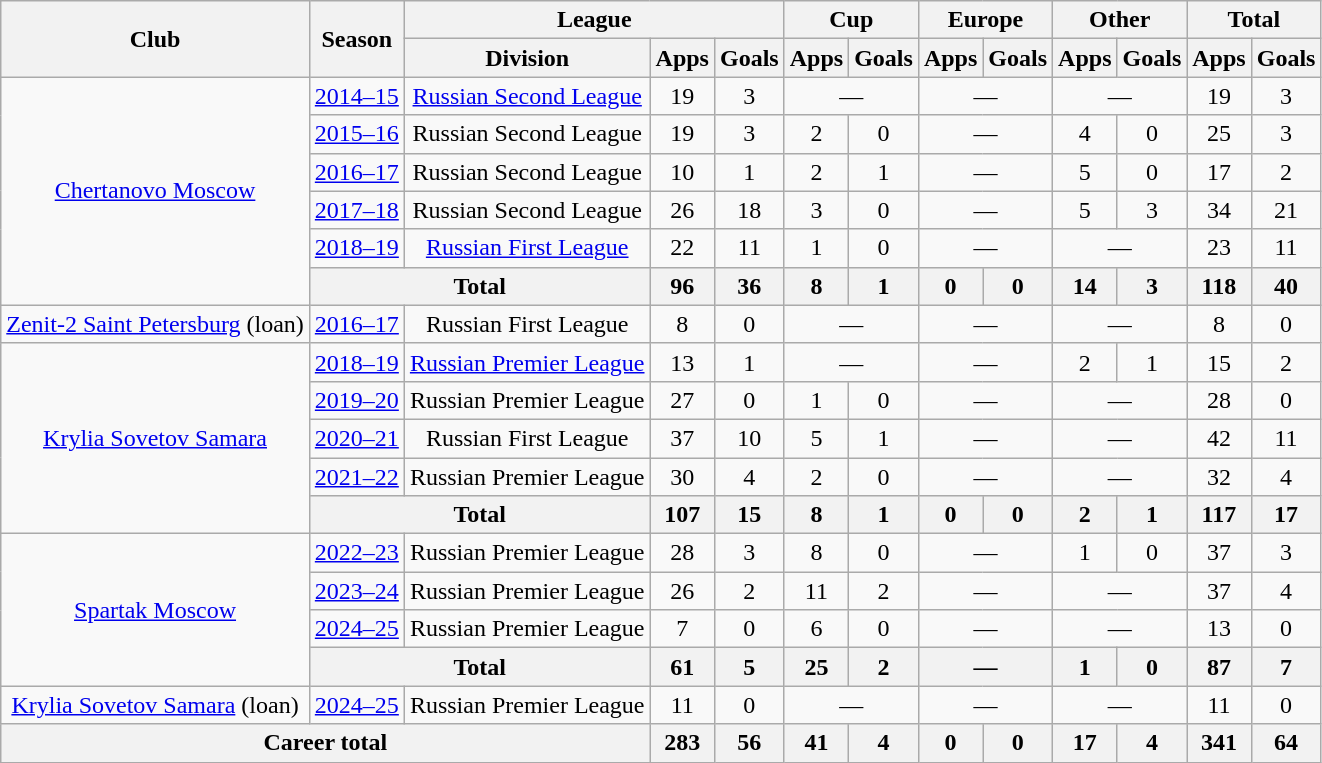<table class="wikitable" style="text-align: center;">
<tr>
<th rowspan="2">Club</th>
<th rowspan="2">Season</th>
<th colspan="3">League</th>
<th colspan="2">Cup</th>
<th colspan="2">Europe</th>
<th colspan="2">Other</th>
<th colspan="2">Total</th>
</tr>
<tr>
<th>Division</th>
<th>Apps</th>
<th>Goals</th>
<th>Apps</th>
<th>Goals</th>
<th>Apps</th>
<th>Goals</th>
<th>Apps</th>
<th>Goals</th>
<th>Apps</th>
<th>Goals</th>
</tr>
<tr>
<td rowspan="6"><a href='#'>Chertanovo Moscow</a></td>
<td><a href='#'>2014–15</a></td>
<td><a href='#'>Russian Second League</a></td>
<td>19</td>
<td>3</td>
<td colspan="2">—</td>
<td colspan="2">—</td>
<td colspan="2">—</td>
<td>19</td>
<td>3</td>
</tr>
<tr>
<td><a href='#'>2015–16</a></td>
<td>Russian Second League</td>
<td>19</td>
<td>3</td>
<td>2</td>
<td>0</td>
<td colspan="2">—</td>
<td>4</td>
<td>0</td>
<td>25</td>
<td>3</td>
</tr>
<tr>
<td><a href='#'>2016–17</a></td>
<td>Russian Second League</td>
<td>10</td>
<td>1</td>
<td>2</td>
<td>1</td>
<td colspan="2">—</td>
<td>5</td>
<td>0</td>
<td>17</td>
<td>2</td>
</tr>
<tr>
<td><a href='#'>2017–18</a></td>
<td>Russian Second League</td>
<td>26</td>
<td>18</td>
<td>3</td>
<td>0</td>
<td colspan="2">—</td>
<td>5</td>
<td>3</td>
<td>34</td>
<td>21</td>
</tr>
<tr>
<td><a href='#'>2018–19</a></td>
<td><a href='#'>Russian First League</a></td>
<td>22</td>
<td>11</td>
<td>1</td>
<td>0</td>
<td colspan="2">—</td>
<td colspan="2">—</td>
<td>23</td>
<td>11</td>
</tr>
<tr>
<th colspan="2">Total</th>
<th>96</th>
<th>36</th>
<th>8</th>
<th>1</th>
<th>0</th>
<th>0</th>
<th>14</th>
<th>3</th>
<th>118</th>
<th>40</th>
</tr>
<tr>
<td><a href='#'>Zenit-2 Saint Petersburg</a> (loan)</td>
<td><a href='#'>2016–17</a></td>
<td>Russian First League</td>
<td>8</td>
<td>0</td>
<td colspan="2">—</td>
<td colspan="2">—</td>
<td colspan="2">—</td>
<td>8</td>
<td>0</td>
</tr>
<tr>
<td rowspan="5"><a href='#'>Krylia Sovetov Samara</a></td>
<td><a href='#'>2018–19</a></td>
<td><a href='#'>Russian Premier League</a></td>
<td>13</td>
<td>1</td>
<td colspan="2">—</td>
<td colspan="2">—</td>
<td>2</td>
<td>1</td>
<td>15</td>
<td>2</td>
</tr>
<tr>
<td><a href='#'>2019–20</a></td>
<td>Russian Premier League</td>
<td>27</td>
<td>0</td>
<td>1</td>
<td>0</td>
<td colspan="2">—</td>
<td colspan="2">—</td>
<td>28</td>
<td>0</td>
</tr>
<tr>
<td><a href='#'>2020–21</a></td>
<td>Russian First League</td>
<td>37</td>
<td>10</td>
<td>5</td>
<td>1</td>
<td colspan="2">—</td>
<td colspan="2">—</td>
<td>42</td>
<td>11</td>
</tr>
<tr>
<td><a href='#'>2021–22</a></td>
<td>Russian Premier League</td>
<td>30</td>
<td>4</td>
<td>2</td>
<td>0</td>
<td colspan="2">—</td>
<td colspan="2">—</td>
<td>32</td>
<td>4</td>
</tr>
<tr>
<th colspan="2">Total</th>
<th>107</th>
<th>15</th>
<th>8</th>
<th>1</th>
<th>0</th>
<th>0</th>
<th>2</th>
<th>1</th>
<th>117</th>
<th>17</th>
</tr>
<tr>
<td rowspan="4"><a href='#'>Spartak Moscow</a></td>
<td><a href='#'>2022–23</a></td>
<td>Russian Premier League</td>
<td>28</td>
<td>3</td>
<td>8</td>
<td>0</td>
<td colspan="2">—</td>
<td>1</td>
<td>0</td>
<td>37</td>
<td>3</td>
</tr>
<tr>
<td><a href='#'>2023–24</a></td>
<td>Russian Premier League</td>
<td>26</td>
<td>2</td>
<td>11</td>
<td>2</td>
<td colspan="2">—</td>
<td colspan="2">—</td>
<td>37</td>
<td>4</td>
</tr>
<tr>
<td><a href='#'>2024–25</a></td>
<td>Russian Premier League</td>
<td>7</td>
<td>0</td>
<td>6</td>
<td>0</td>
<td colspan="2">—</td>
<td colspan="2">—</td>
<td>13</td>
<td>0</td>
</tr>
<tr>
<th colspan="2">Total</th>
<th>61</th>
<th>5</th>
<th>25</th>
<th>2</th>
<th colspan="2">—</th>
<th>1</th>
<th>0</th>
<th>87</th>
<th>7</th>
</tr>
<tr>
<td><a href='#'>Krylia Sovetov Samara</a> (loan)</td>
<td><a href='#'>2024–25</a></td>
<td>Russian Premier League</td>
<td>11</td>
<td>0</td>
<td colspan="2">—</td>
<td colspan="2">—</td>
<td colspan="2">—</td>
<td>11</td>
<td>0</td>
</tr>
<tr>
<th colspan="3">Career total</th>
<th>283</th>
<th>56</th>
<th>41</th>
<th>4</th>
<th>0</th>
<th>0</th>
<th>17</th>
<th>4</th>
<th>341</th>
<th>64</th>
</tr>
</table>
